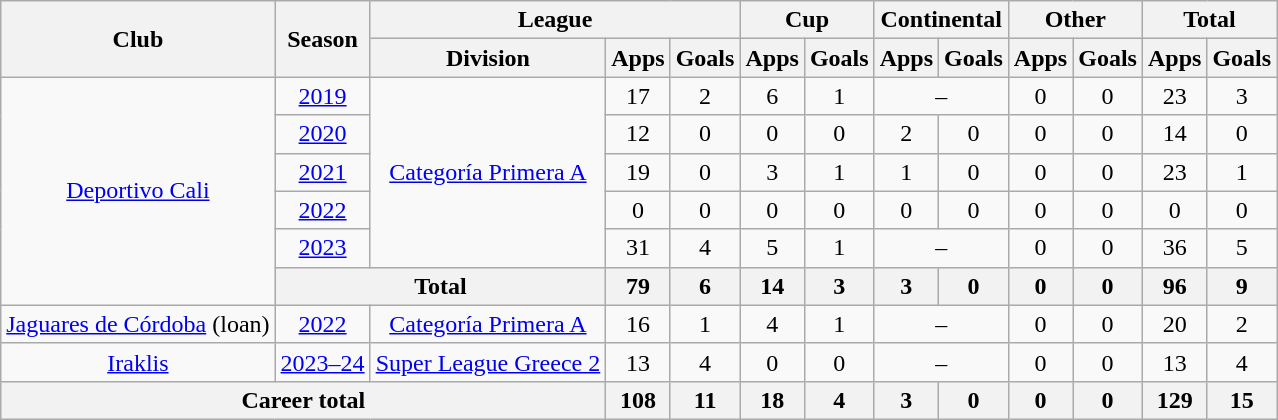<table class=wikitable style=text-align:center>
<tr>
<th rowspan="2">Club</th>
<th rowspan="2">Season</th>
<th colspan="3">League</th>
<th colspan="2">Cup</th>
<th colspan="2">Continental</th>
<th colspan="2">Other</th>
<th colspan="2">Total</th>
</tr>
<tr>
<th>Division</th>
<th>Apps</th>
<th>Goals</th>
<th>Apps</th>
<th>Goals</th>
<th>Apps</th>
<th>Goals</th>
<th>Apps</th>
<th>Goals</th>
<th>Apps</th>
<th>Goals</th>
</tr>
<tr>
<td rowspan="6"><a href='#'>Deportivo Cali</a></td>
<td><a href='#'>2019</a></td>
<td rowspan="5"><a href='#'>Categoría Primera A</a></td>
<td>17</td>
<td>2</td>
<td>6</td>
<td>1</td>
<td colspan="2">–</td>
<td>0</td>
<td>0</td>
<td>23</td>
<td>3</td>
</tr>
<tr>
<td><a href='#'>2020</a></td>
<td>12</td>
<td>0</td>
<td>0</td>
<td>0</td>
<td>2</td>
<td>0</td>
<td>0</td>
<td>0</td>
<td>14</td>
<td>0</td>
</tr>
<tr>
<td><a href='#'>2021</a></td>
<td>19</td>
<td>0</td>
<td>3</td>
<td>1</td>
<td>1</td>
<td>0</td>
<td>0</td>
<td>0</td>
<td>23</td>
<td>1</td>
</tr>
<tr>
<td><a href='#'>2022</a></td>
<td>0</td>
<td>0</td>
<td>0</td>
<td>0</td>
<td>0</td>
<td>0</td>
<td>0</td>
<td>0</td>
<td>0</td>
<td>0</td>
</tr>
<tr>
<td><a href='#'>2023</a></td>
<td>31</td>
<td>4</td>
<td>5</td>
<td>1</td>
<td colspan="2">–</td>
<td>0</td>
<td>0</td>
<td>36</td>
<td>5</td>
</tr>
<tr>
<th colspan="2"><strong>Total</strong></th>
<th>79</th>
<th>6</th>
<th>14</th>
<th>3</th>
<th>3</th>
<th>0</th>
<th>0</th>
<th>0</th>
<th>96</th>
<th>9</th>
</tr>
<tr>
<td><a href='#'>Jaguares de Córdoba</a> (loan)</td>
<td><a href='#'>2022</a></td>
<td><a href='#'>Categoría Primera A</a></td>
<td>16</td>
<td>1</td>
<td>4</td>
<td>1</td>
<td colspan="2">–</td>
<td>0</td>
<td>0</td>
<td>20</td>
<td>2</td>
</tr>
<tr>
<td><a href='#'>Iraklis</a></td>
<td><a href='#'>2023–24</a></td>
<td><a href='#'>Super League Greece 2</a></td>
<td>13</td>
<td>4</td>
<td>0</td>
<td>0</td>
<td colspan="2">–</td>
<td>0</td>
<td>0</td>
<td>13</td>
<td>4</td>
</tr>
<tr>
<th colspan="3"><strong>Career total</strong></th>
<th>108</th>
<th>11</th>
<th>18</th>
<th>4</th>
<th>3</th>
<th>0</th>
<th>0</th>
<th>0</th>
<th>129</th>
<th>15</th>
</tr>
</table>
